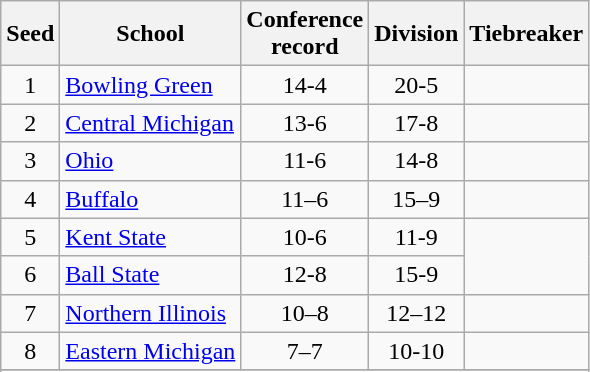<table class="wikitable" style="text-align:center">
<tr>
<th>Seed</th>
<th>School</th>
<th>Conference<br>record</th>
<th>Division</th>
<th>Tiebreaker</th>
</tr>
<tr>
<td>1</td>
<td align=left><a href='#'>Bowling Green</a></td>
<td>14-4</td>
<td>20-5</td>
<td></td>
</tr>
<tr>
<td>2</td>
<td align=left><a href='#'>Central Michigan</a></td>
<td>13-6</td>
<td>17-8</td>
<td></td>
</tr>
<tr>
<td>3</td>
<td align=left><a href='#'>Ohio</a></td>
<td>11-6</td>
<td>14-8</td>
<td></td>
</tr>
<tr>
<td>4</td>
<td align=left><a href='#'>Buffalo</a></td>
<td>11–6</td>
<td>15–9</td>
<td></td>
</tr>
<tr>
<td>5</td>
<td align=left><a href='#'>Kent State</a></td>
<td>10-6</td>
<td>11-9</td>
</tr>
<tr>
<td>6</td>
<td align=left><a href='#'>Ball State</a></td>
<td>12-8</td>
<td>15-9</td>
</tr>
<tr>
<td>7</td>
<td align=left><a href='#'>Northern Illinois</a></td>
<td>10–8</td>
<td>12–12</td>
<td></td>
</tr>
<tr>
<td>8</td>
<td align=left><a href='#'>Eastern Michigan</a></td>
<td>7–7</td>
<td>10-10</td>
<td></td>
</tr>
<tr>
</tr>
<tr>
</tr>
</table>
